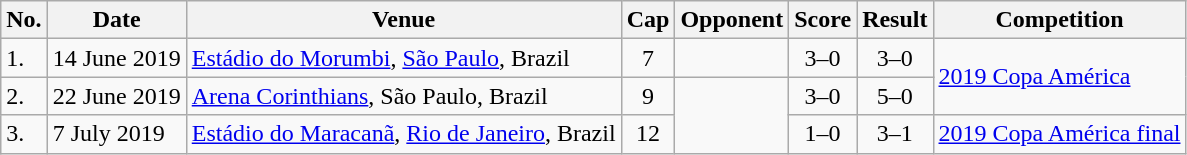<table class="wikitable sortable">
<tr>
<th scope=col>No.</th>
<th scope=col data-sort-type=date>Date</th>
<th scope=col>Venue</th>
<th scope=col>Cap</th>
<th scope=col>Opponent</th>
<th scope=col>Score</th>
<th scope=col>Result</th>
<th scope=col>Competition</th>
</tr>
<tr>
<td>1.</td>
<td>14 June 2019</td>
<td><a href='#'>Estádio do Morumbi</a>, <a href='#'>São Paulo</a>, Brazil</td>
<td align=center>7</td>
<td></td>
<td align=center>3–0</td>
<td align=center>3–0</td>
<td rowspan=2><a href='#'>2019 Copa América</a></td>
</tr>
<tr>
<td>2.</td>
<td>22 June 2019</td>
<td><a href='#'>Arena Corinthians</a>, São Paulo, Brazil</td>
<td align=center>9</td>
<td rowspan=2></td>
<td align=center>3–0</td>
<td align=center>5–0</td>
</tr>
<tr>
<td>3.</td>
<td>7 July 2019</td>
<td><a href='#'>Estádio do Maracanã</a>, <a href='#'>Rio de Janeiro</a>, Brazil</td>
<td align=center>12</td>
<td align=center>1–0</td>
<td align=center>3–1</td>
<td><a href='#'>2019 Copa América final</a></td>
</tr>
</table>
